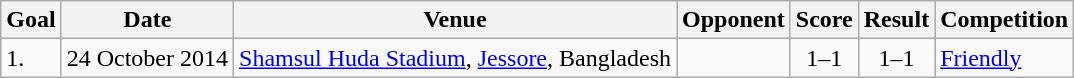<table class="wikitable plainrowheaders sortable">
<tr>
<th>Goal</th>
<th>Date</th>
<th>Venue</th>
<th>Opponent</th>
<th>Score</th>
<th>Result</th>
<th>Competition</th>
</tr>
<tr>
<td>1.</td>
<td>24 October 2014</td>
<td><a href='#'>Shamsul Huda Stadium</a>, <a href='#'>Jessore</a>, Bangladesh</td>
<td></td>
<td align=center>1–1</td>
<td align=center>1–1</td>
<td><a href='#'>Friendly</a></td>
</tr>
</table>
